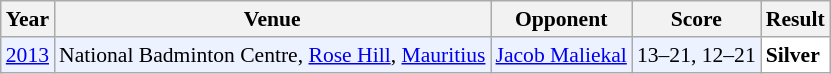<table class="sortable wikitable" style="font-size: 90%;">
<tr>
<th>Year</th>
<th>Venue</th>
<th>Opponent</th>
<th>Score</th>
<th>Result</th>
</tr>
<tr style="background:#ECF2FF">
<td style="text-align:center;"><a href='#'>2013</a></td>
<td style="text-align:left;">National Badminton Centre, <a href='#'>Rose Hill</a>,  <a href='#'>Mauritius</a></td>
<td style="text-align:left;"> <a href='#'>Jacob Maliekal</a></td>
<td style="text-align:left;">13–21, 12–21</td>
<td style="text-align:left; background:white"> <strong>Silver</strong></td>
</tr>
</table>
